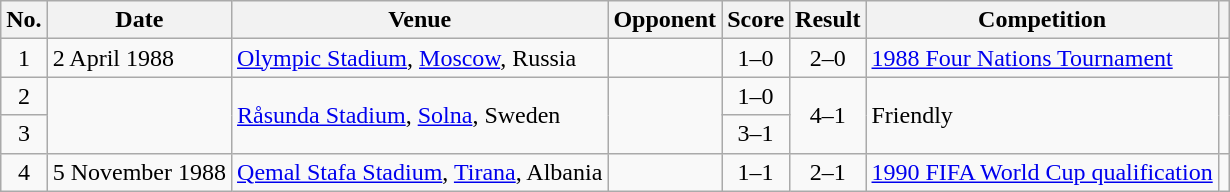<table class="wikitable sortable">
<tr>
<th scope="col">No.</th>
<th scope="col">Date</th>
<th scope="col">Venue</th>
<th scope="col">Opponent</th>
<th scope="col">Score</th>
<th scope="col">Result</th>
<th scope="col">Competition</th>
<th scope="col" class="unsortable"></th>
</tr>
<tr>
<td align="center">1</td>
<td>2 April 1988</td>
<td><a href='#'>Olympic Stadium</a>, <a href='#'>Moscow</a>, Russia</td>
<td></td>
<td align="center">1–0</td>
<td align="center">2–0</td>
<td><a href='#'>1988 Four Nations Tournament</a></td>
<td></td>
</tr>
<tr>
<td align="center">2</td>
<td rowspan="2"></td>
<td rowspan="2"><a href='#'>Råsunda Stadium</a>, <a href='#'>Solna</a>, Sweden</td>
<td rowspan="2"></td>
<td align="center">1–0</td>
<td rowspan="2" align="center">4–1</td>
<td rowspan="2">Friendly</td>
<td rowspan="2"></td>
</tr>
<tr>
<td align="center">3</td>
<td align="center">3–1</td>
</tr>
<tr>
<td align="center">4</td>
<td>5 November 1988</td>
<td><a href='#'>Qemal Stafa Stadium</a>, <a href='#'>Tirana</a>, Albania</td>
<td></td>
<td align="center">1–1</td>
<td align="center">2–1</td>
<td><a href='#'>1990 FIFA World Cup qualification</a></td>
<td></td>
</tr>
</table>
